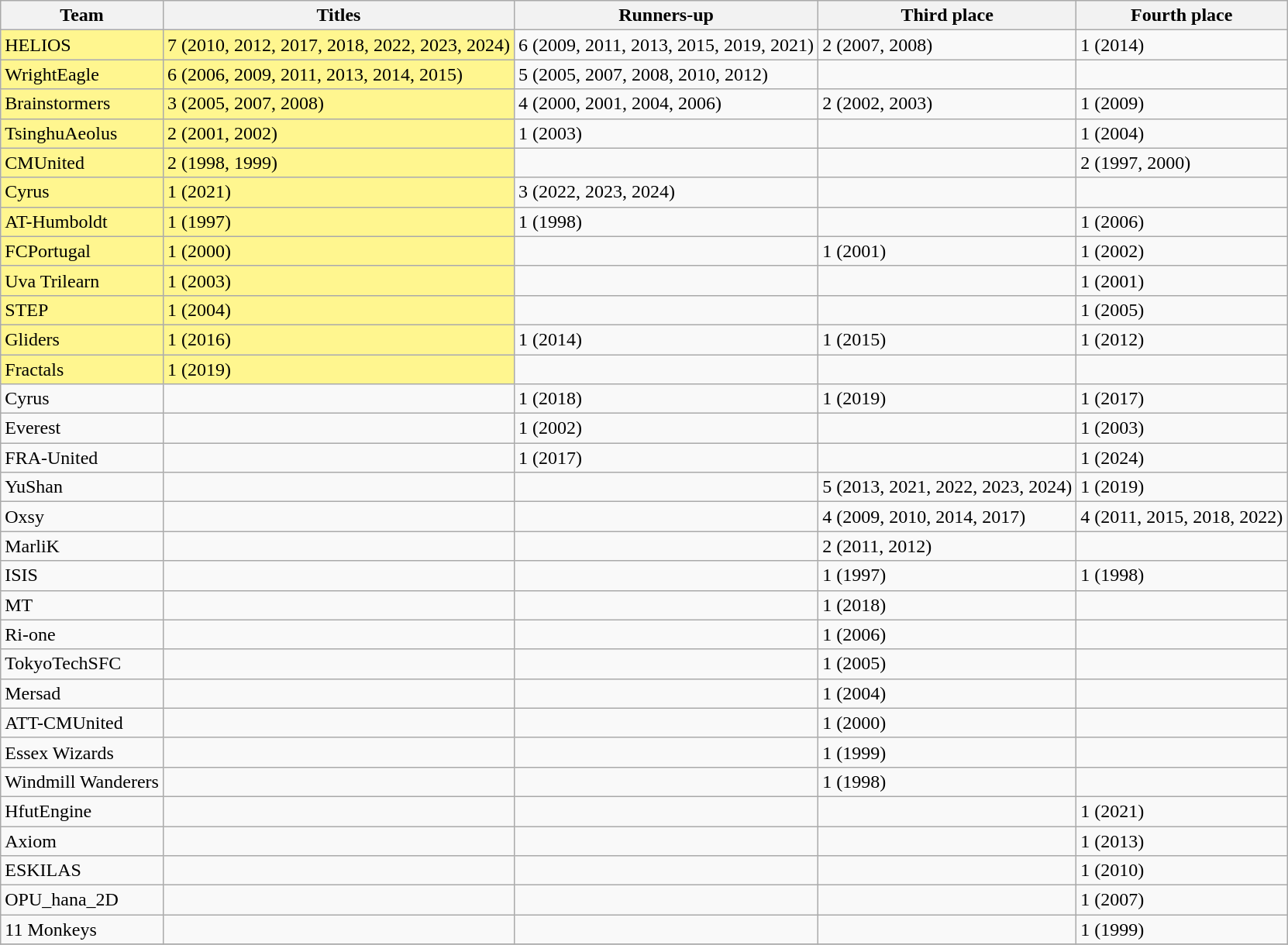<table class="wikitable sortable">
<tr>
<th>Team</th>
<th>Titles</th>
<th>Runners-up</th>
<th>Third place</th>
<th>Fourth place</th>
</tr>
<tr>
<td style="background:#fff68f"> HELIOS</td>
<td style="background:#fff68f">7 (2010, 2012, 2017, 2018, 2022, 2023, 2024)</td>
<td>6 (2009, 2011, 2013, 2015, 2019, 2021)</td>
<td>2 (2007, 2008)</td>
<td>1 (2014)</td>
</tr>
<tr>
<td style="background:#fff68f"> WrightEagle</td>
<td style="background:#fff68f">6 (2006, 2009, 2011, 2013, 2014, 2015)</td>
<td>5 (2005, 2007, 2008, 2010, 2012)</td>
<td></td>
<td></td>
</tr>
<tr>
<td style="background:#fff68f"> Brainstormers</td>
<td style="background:#fff68f">3 (2005, 2007, 2008)</td>
<td>4 (2000, 2001, 2004, 2006)</td>
<td>2 (2002, 2003)</td>
<td>1 (2009)</td>
</tr>
<tr>
<td style="background:#fff68f"> TsinghuAeolus</td>
<td style="background:#fff68f">2 (2001, 2002)</td>
<td>1 (2003)</td>
<td></td>
<td>1 (2004)</td>
</tr>
<tr>
<td style="background:#fff68f"> CMUnited</td>
<td style="background:#fff68f">2 (1998, 1999)</td>
<td></td>
<td></td>
<td>2 (1997, 2000)</td>
</tr>
<tr>
<td style="background:#fff68f"> Cyrus</td>
<td style="background:#fff68f">1 (2021)</td>
<td>3 (2022, 2023, 2024)</td>
<td></td>
<td></td>
</tr>
<tr>
<td style="background:#fff68f">  AT-Humboldt</td>
<td style="background:#fff68f">1 (1997)</td>
<td>1 (1998)</td>
<td></td>
<td>1 (2006)</td>
</tr>
<tr>
<td style="background:#fff68f"> FCPortugal</td>
<td style="background:#fff68f">1 (2000)</td>
<td></td>
<td>1 (2001)</td>
<td>1 (2002)</td>
</tr>
<tr>
<td style="background:#fff68f"> Uva Trilearn</td>
<td style="background:#fff68f">1 (2003)</td>
<td></td>
<td></td>
<td>1 (2001)</td>
</tr>
<tr>
<td style="background:#fff68f"> STEP</td>
<td style="background:#fff68f">1 (2004)</td>
<td></td>
<td></td>
<td>1 (2005)</td>
</tr>
<tr>
<td style="background:#fff68f"> Gliders</td>
<td style="background:#fff68f">1 (2016)</td>
<td>1 (2014)</td>
<td>1 (2015)</td>
<td>1 (2012)</td>
</tr>
<tr>
<td style="background:#fff68f"> Fractals</td>
<td style="background:#fff68f">1 (2019)</td>
<td></td>
<td></td>
<td></td>
</tr>
<tr>
<td> Cyrus</td>
<td></td>
<td>1 (2018)</td>
<td>1 (2019)</td>
<td>1 (2017)</td>
</tr>
<tr>
<td> Everest</td>
<td></td>
<td>1 (2002)</td>
<td></td>
<td>1 (2003)</td>
</tr>
<tr>
<td>  FRA-United</td>
<td></td>
<td>1 (2017)</td>
<td></td>
<td>1 (2024)</td>
</tr>
<tr>
<td> YuShan</td>
<td></td>
<td></td>
<td>5 (2013, 2021, 2022, 2023, 2024)</td>
<td>1 (2019)</td>
</tr>
<tr>
<td> Oxsy</td>
<td></td>
<td></td>
<td>4 (2009, 2010, 2014, 2017)</td>
<td>4 (2011, 2015, 2018, 2022)</td>
</tr>
<tr>
<td> MarliK</td>
<td></td>
<td></td>
<td>2 (2011, 2012)</td>
<td></td>
</tr>
<tr>
<td> ISIS</td>
<td></td>
<td></td>
<td>1 (1997)</td>
<td>1 (1998)</td>
</tr>
<tr>
<td> MT</td>
<td></td>
<td></td>
<td>1 (2018)</td>
<td></td>
</tr>
<tr>
<td> Ri-one</td>
<td></td>
<td></td>
<td>1 (2006)</td>
<td></td>
</tr>
<tr>
<td> TokyoTechSFC</td>
<td></td>
<td></td>
<td>1 (2005)</td>
<td></td>
</tr>
<tr>
<td> Mersad</td>
<td></td>
<td></td>
<td>1 (2004)</td>
<td></td>
</tr>
<tr>
<td> ATT-CMUnited</td>
<td></td>
<td></td>
<td>1 (2000)</td>
<td></td>
</tr>
<tr>
<td> Essex Wizards</td>
<td></td>
<td></td>
<td>1 (1999)</td>
<td></td>
</tr>
<tr>
<td> Windmill Wanderers</td>
<td></td>
<td></td>
<td>1 (1998)</td>
<td></td>
</tr>
<tr>
<td> HfutEngine</td>
<td></td>
<td></td>
<td></td>
<td>1 (2021)</td>
</tr>
<tr>
<td> Axiom</td>
<td></td>
<td></td>
<td></td>
<td>1 (2013)</td>
</tr>
<tr>
<td> ESKILAS</td>
<td></td>
<td></td>
<td></td>
<td>1 (2010)</td>
</tr>
<tr>
<td> OPU_hana_2D</td>
<td></td>
<td></td>
<td></td>
<td>1 (2007)</td>
</tr>
<tr>
<td> 11 Monkeys</td>
<td></td>
<td></td>
<td></td>
<td>1 (1999)</td>
</tr>
<tr>
</tr>
</table>
